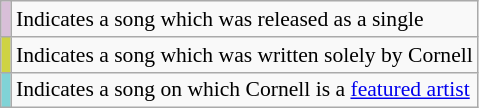<table class="wikitable" style="font-size:90%;">
<tr>
<td style="background-color:#D8BFD8"> </td>
<td>Indicates a song which was released as a single</td>
</tr>
<tr>
<td style="background-color:#ced343"> </td>
<td>Indicates a song which was written solely by Cornell</td>
</tr>
<tr>
<td style="background-color:#80d3d6"> </td>
<td>Indicates a song on which Cornell is a <a href='#'>featured artist</a></td>
</tr>
</table>
